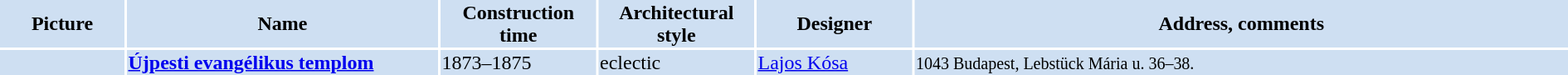<table width="100%">
<tr>
<th bgcolor="#CEDFF2" width="8%">Picture</th>
<th bgcolor="#CEDFF2" width="20%">Name</th>
<th bgcolor="#CEDFF2" width="10%">Construction time</th>
<th bgcolor="#CEDFF2" width="10%">Architectural style</th>
<th bgcolor="#CEDFF2" width="10%">Designer</th>
<th bgcolor="#CEDFF2" width="42%">Address, comments</th>
</tr>
<tr>
<td bgcolor="#CEDFF2"></td>
<td bgcolor="#CEDFF2"><strong><a href='#'>Újpesti evangélikus templom</a></strong></td>
<td bgcolor="#CEDFF2">1873–1875</td>
<td bgcolor="#CEDFF2">eclectic</td>
<td bgcolor="#CEDFF2"><a href='#'>Lajos Kósa</a></td>
<td bgcolor="#CEDFF2"><small>1043 Budapest, Lebstück Mária u. 36–38.</small></td>
</tr>
</table>
